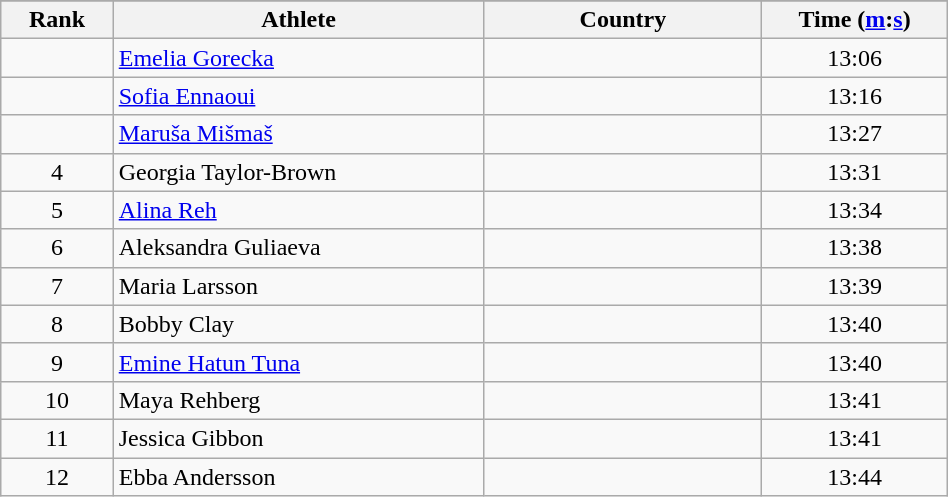<table class="wikitable" style="text-align:center;" width="50%">
<tr>
</tr>
<tr>
<th width=5%>Rank</th>
<th width=20%>Athlete</th>
<th width=15%>Country</th>
<th width=10%>Time (<a href='#'>m</a>:<a href='#'>s</a>)</th>
</tr>
<tr>
<td></td>
<td align="left"><a href='#'>Emelia Gorecka</a></td>
<td align="left"></td>
<td>13:06</td>
</tr>
<tr>
<td></td>
<td align="left"><a href='#'>Sofia Ennaoui</a></td>
<td align="left"></td>
<td>13:16</td>
</tr>
<tr>
<td></td>
<td align="left"><a href='#'>Maruša Mišmaš</a></td>
<td align="left"></td>
<td>13:27</td>
</tr>
<tr>
<td>4</td>
<td align="left">Georgia Taylor-Brown</td>
<td align="left"></td>
<td>13:31</td>
</tr>
<tr>
<td>5</td>
<td align="left"><a href='#'>Alina Reh</a></td>
<td align="left"></td>
<td>13:34</td>
</tr>
<tr>
<td>6</td>
<td align="left">Aleksandra Guliaeva</td>
<td align="left"></td>
<td>13:38</td>
</tr>
<tr>
<td>7</td>
<td align="left">Maria Larsson</td>
<td align="left"></td>
<td>13:39</td>
</tr>
<tr>
<td>8</td>
<td align="left">Bobby Clay</td>
<td align="left"></td>
<td>13:40</td>
</tr>
<tr>
<td>9</td>
<td align="left"><a href='#'>Emine Hatun Tuna</a></td>
<td align="left"></td>
<td>13:40</td>
</tr>
<tr>
<td>10</td>
<td align="left">Maya Rehberg</td>
<td align="left"></td>
<td>13:41</td>
</tr>
<tr>
<td>11</td>
<td align="left">Jessica Gibbon</td>
<td align="left"></td>
<td>13:41</td>
</tr>
<tr>
<td>12</td>
<td align="left">Ebba Andersson</td>
<td align="left"></td>
<td>13:44</td>
</tr>
</table>
